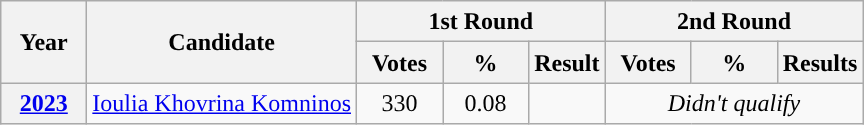<table class="wikitable" style="text-align:center;font-size:100%;line-height:20px;">
<tr>
<th rowspan="2" width="50">Year</th>
<th rowspan="2">Candidate</th>
<th colspan="3" width="100">1st Round</th>
<th colspan="3" width="100">2nd Round</th>
</tr>
<tr>
<th width="50">Votes</th>
<th width="50">%</th>
<th>Result</th>
<th width="50">Votes</th>
<th width="50">%</th>
<th>Results</th>
</tr>
<tr>
<th><a href='#'>2023</a></th>
<td><a href='#'>Ioulia Khovrina Komninos</a></td>
<td>330</td>
<td>0.08</td>
<td></td>
<td colspan="3"><em>Didn't qualify</em></td>
</tr>
</table>
